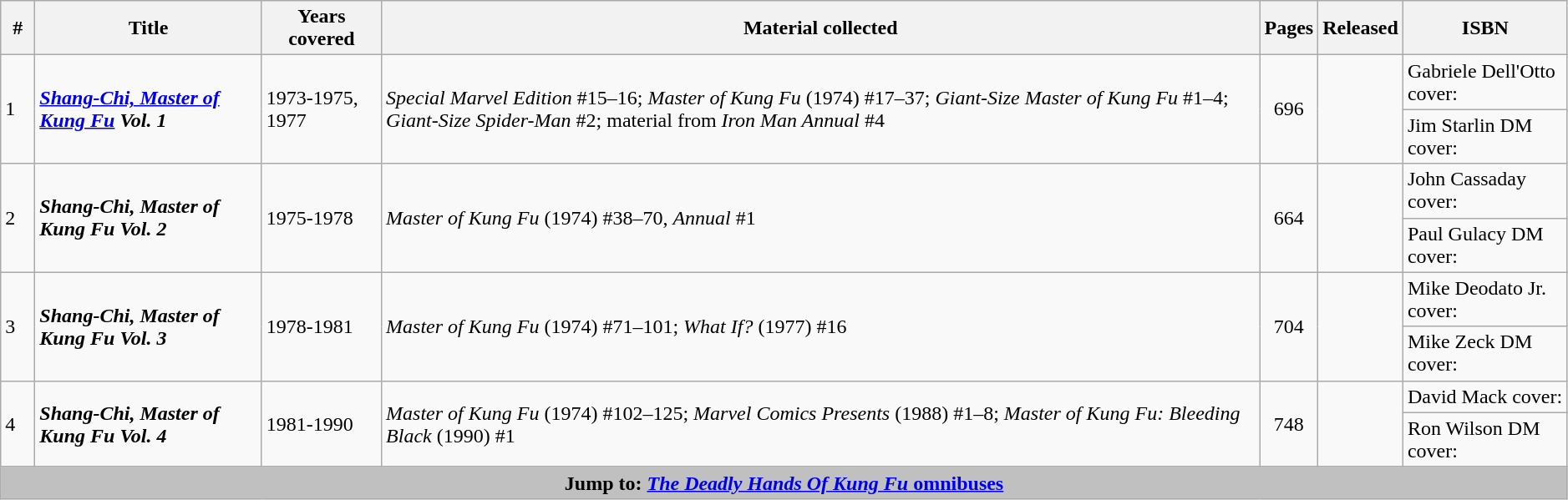<table class="wikitable sortable" width="99%">
<tr>
<th class="unsortable" width="20px">#</th>
<th>Title</th>
<th>Years covered</th>
<th class="unsortable">Material collected</th>
<th>Pages</th>
<th>Released</th>
<th class="unsortable">ISBN</th>
</tr>
<tr>
<td rowspan="2">1</td>
<td rowspan="2"><strong><em><a href='#'>Shang-Chi, Master of Kung Fu</a> Vol. 1</em></strong></td>
<td rowspan="2">1973-1975, 1977</td>
<td rowspan="2"><em>Special Marvel Edition</em> #15–16; <em>Master of Kung Fu</em> (1974) #17–37; <em>Giant-Size Master of Kung Fu</em> #1–4; <em>Giant-Size Spider-Man</em> #2; material from <em>Iron Man Annual</em> #4</td>
<td rowspan="2" style="text-align: center;">696</td>
<td rowspan="2"></td>
<td>Gabriele Dell'Otto cover: </td>
</tr>
<tr>
<td>Jim Starlin DM cover: </td>
</tr>
<tr>
<td rowspan="2">2</td>
<td rowspan="2"><strong><em>Shang-Chi, Master of Kung Fu Vol. 2</em></strong></td>
<td rowspan="2">1975-1978</td>
<td rowspan="2"><em>Master of Kung Fu</em> (1974) #38–70, <em>Annual</em> #1</td>
<td rowspan="2" style="text-align: center;">664</td>
<td rowspan="2"></td>
<td>John Cassaday cover: </td>
</tr>
<tr>
<td>Paul Gulacy DM cover: </td>
</tr>
<tr>
<td rowspan="2">3</td>
<td rowspan="2"><strong><em>Shang-Chi, Master of Kung Fu Vol. 3</em></strong></td>
<td rowspan="2">1978-1981</td>
<td rowspan="2"><em>Master of Kung Fu</em> (1974) #71–101; <em>What If?</em> (1977) #16</td>
<td rowspan="2" style="text-align: center;">704</td>
<td rowspan="2"></td>
<td>Mike Deodato Jr. cover: </td>
</tr>
<tr>
<td>Mike Zeck DM cover: </td>
</tr>
<tr>
<td rowspan="2">4</td>
<td rowspan="2"><strong><em>Shang-Chi, Master of Kung Fu Vol. 4</em></strong></td>
<td rowspan="2">1981-1990</td>
<td rowspan="2"><em>Master of Kung Fu</em> (1974) #102–125; <em>Marvel Comics Presents</em> (1988) #1–8; <em>Master of Kung Fu: Bleeding Black</em> (1990) #1</td>
<td rowspan="2" style="text-align: center;">748</td>
<td rowspan="2"></td>
<td>David Mack cover: </td>
</tr>
<tr>
<td>Ron Wilson DM cover: </td>
</tr>
<tr>
<th colspan="7" style="background-color: silver;">Jump to: <a href='#'><em>The Deadly Hands Of Kung Fu</em> omnibuses</a></th>
</tr>
</table>
